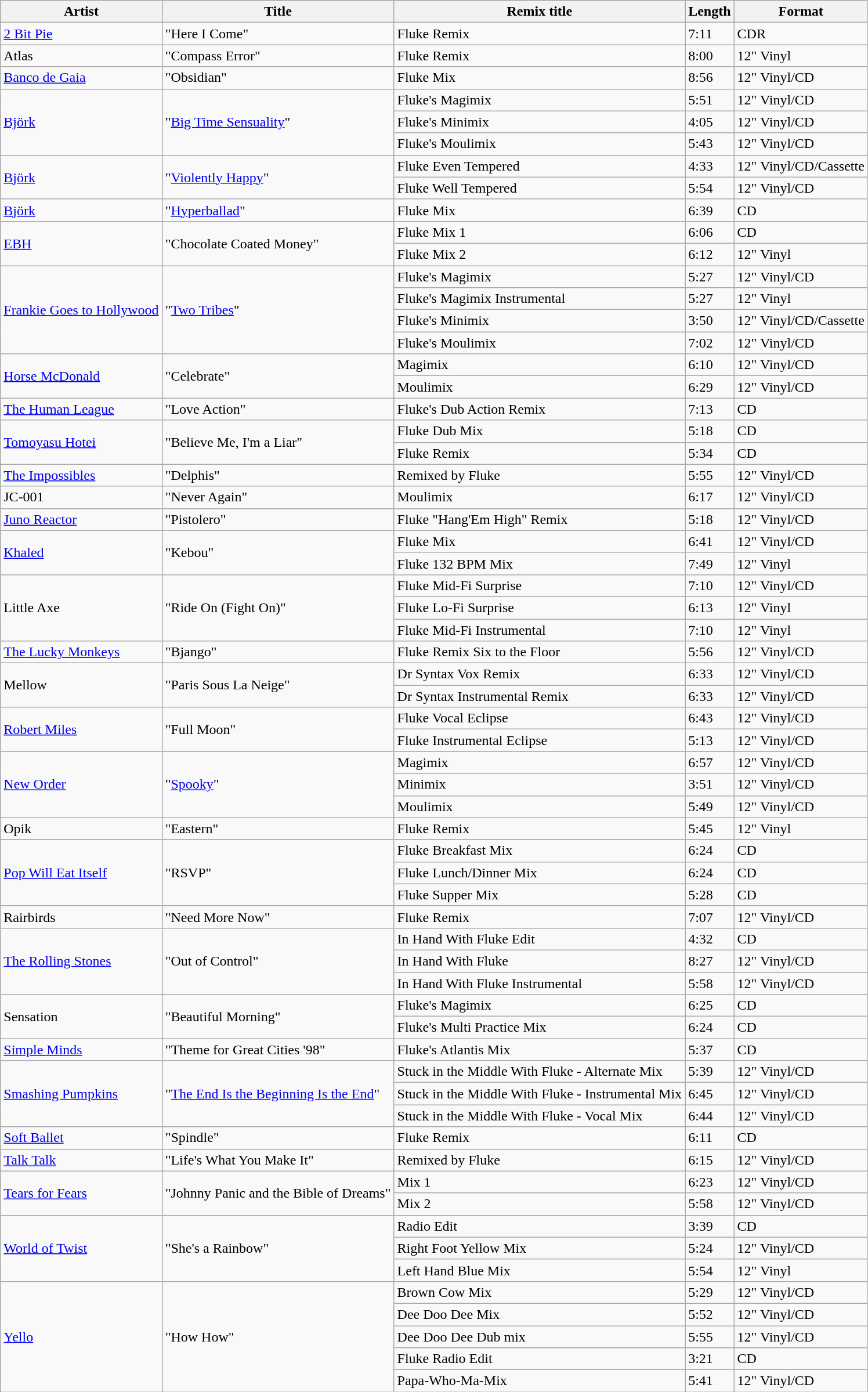<table class="wikitable sortable">
<tr>
<th>Artist</th>
<th>Title</th>
<th>Remix title</th>
<th>Length</th>
<th>Format</th>
</tr>
<tr>
<td><a href='#'>2 Bit Pie</a></td>
<td>"Here I Come"</td>
<td>Fluke Remix</td>
<td>7:11</td>
<td>CDR</td>
</tr>
<tr>
<td>Atlas</td>
<td>"Compass Error"</td>
<td>Fluke Remix</td>
<td>8:00</td>
<td>12" Vinyl</td>
</tr>
<tr>
<td><a href='#'>Banco de Gaia</a></td>
<td>"Obsidian"</td>
<td>Fluke Mix</td>
<td>8:56</td>
<td>12" Vinyl/CD</td>
</tr>
<tr>
<td rowspan=3><a href='#'>Björk</a></td>
<td rowspan=3>"<a href='#'>Big Time Sensuality</a>"</td>
<td>Fluke's Magimix</td>
<td>5:51</td>
<td>12" Vinyl/CD</td>
</tr>
<tr>
<td>Fluke's Minimix</td>
<td>4:05</td>
<td>12" Vinyl/CD</td>
</tr>
<tr>
<td>Fluke's Moulimix</td>
<td>5:43</td>
<td>12" Vinyl/CD</td>
</tr>
<tr>
<td rowspan=2><a href='#'>Björk</a></td>
<td rowspan=2>"<a href='#'>Violently Happy</a>"</td>
<td>Fluke Even Tempered</td>
<td>4:33</td>
<td>12" Vinyl/CD/Cassette</td>
</tr>
<tr>
<td>Fluke Well Tempered</td>
<td>5:54</td>
<td>12" Vinyl/CD</td>
</tr>
<tr>
<td><a href='#'>Björk</a></td>
<td>"<a href='#'>Hyperballad</a>"</td>
<td>Fluke Mix</td>
<td>6:39</td>
<td>CD</td>
</tr>
<tr>
<td rowspan=2><a href='#'>EBH</a></td>
<td rowspan=2>"Chocolate Coated Money"</td>
<td>Fluke Mix 1</td>
<td>6:06</td>
<td>CD</td>
</tr>
<tr>
<td>Fluke Mix 2</td>
<td>6:12</td>
<td>12" Vinyl</td>
</tr>
<tr>
<td rowspan=4><a href='#'>Frankie Goes to Hollywood</a></td>
<td rowspan=4>"<a href='#'>Two Tribes</a>"</td>
<td>Fluke's Magimix</td>
<td>5:27</td>
<td>12" Vinyl/CD</td>
</tr>
<tr>
<td>Fluke's Magimix Instrumental</td>
<td>5:27</td>
<td>12" Vinyl</td>
</tr>
<tr>
<td>Fluke's Minimix</td>
<td>3:50</td>
<td>12" Vinyl/CD/Cassette</td>
</tr>
<tr>
<td>Fluke's Moulimix</td>
<td>7:02</td>
<td>12" Vinyl/CD</td>
</tr>
<tr>
<td rowspan=2><a href='#'>Horse McDonald</a></td>
<td rowspan=2>"Celebrate"</td>
<td>Magimix</td>
<td>6:10</td>
<td>12" Vinyl/CD</td>
</tr>
<tr>
<td>Moulimix</td>
<td>6:29</td>
<td>12" Vinyl/CD</td>
</tr>
<tr>
<td><a href='#'>The Human League</a></td>
<td>"Love Action"</td>
<td>Fluke's Dub Action Remix</td>
<td>7:13</td>
<td>CD</td>
</tr>
<tr>
<td rowspan=2><a href='#'>Tomoyasu Hotei</a></td>
<td rowspan=2>"Believe Me, I'm a Liar"</td>
<td>Fluke Dub Mix</td>
<td>5:18</td>
<td>CD</td>
</tr>
<tr>
<td>Fluke Remix</td>
<td>5:34</td>
<td>CD</td>
</tr>
<tr>
<td><a href='#'>The Impossibles</a></td>
<td>"Delphis"</td>
<td>Remixed by Fluke</td>
<td>5:55</td>
<td>12" Vinyl/CD</td>
</tr>
<tr>
<td>JC-001</td>
<td>"Never Again"</td>
<td>Moulimix</td>
<td>6:17</td>
<td>12" Vinyl/CD</td>
</tr>
<tr>
<td><a href='#'>Juno Reactor</a></td>
<td>"Pistolero"</td>
<td>Fluke "Hang'Em High" Remix</td>
<td>5:18</td>
<td>12" Vinyl/CD</td>
</tr>
<tr>
<td rowspan=2><a href='#'>Khaled</a></td>
<td rowspan=2>"Kebou"</td>
<td>Fluke Mix</td>
<td>6:41</td>
<td>12" Vinyl/CD</td>
</tr>
<tr>
<td>Fluke 132 BPM Mix</td>
<td>7:49</td>
<td>12" Vinyl</td>
</tr>
<tr>
<td rowspan=3>Little Axe</td>
<td rowspan=3>"Ride On (Fight On)"</td>
<td>Fluke Mid-Fi Surprise</td>
<td>7:10</td>
<td>12" Vinyl/CD</td>
</tr>
<tr>
<td>Fluke Lo-Fi Surprise</td>
<td>6:13</td>
<td>12" Vinyl</td>
</tr>
<tr>
<td>Fluke Mid-Fi Instrumental</td>
<td>7:10</td>
<td>12" Vinyl</td>
</tr>
<tr>
<td><a href='#'>The Lucky Monkeys</a></td>
<td>"Bjango"</td>
<td>Fluke Remix Six to the Floor</td>
<td>5:56</td>
<td>12" Vinyl/CD</td>
</tr>
<tr>
<td rowspan=2>Mellow</td>
<td rowspan=2>"Paris Sous La Neige"</td>
<td>Dr Syntax Vox Remix</td>
<td>6:33</td>
<td>12" Vinyl/CD</td>
</tr>
<tr>
<td>Dr Syntax Instrumental Remix</td>
<td>6:33</td>
<td>12" Vinyl/CD</td>
</tr>
<tr>
<td rowspan=2><a href='#'>Robert Miles</a></td>
<td rowspan=2>"Full Moon"</td>
<td>Fluke Vocal Eclipse</td>
<td>6:43</td>
<td>12" Vinyl/CD</td>
</tr>
<tr>
<td>Fluke Instrumental Eclipse</td>
<td>5:13</td>
<td>12" Vinyl/CD</td>
</tr>
<tr>
<td rowspan=3><a href='#'>New Order</a></td>
<td rowspan=3>"<a href='#'>Spooky</a>"</td>
<td>Magimix</td>
<td>6:57</td>
<td>12" Vinyl/CD</td>
</tr>
<tr>
<td>Minimix</td>
<td>3:51</td>
<td>12" Vinyl/CD</td>
</tr>
<tr>
<td>Moulimix</td>
<td>5:49</td>
<td>12" Vinyl/CD</td>
</tr>
<tr>
<td>Opik</td>
<td>"Eastern"</td>
<td>Fluke Remix</td>
<td>5:45</td>
<td>12" Vinyl</td>
</tr>
<tr>
<td rowspan=3><a href='#'>Pop Will Eat Itself</a></td>
<td rowspan=3>"RSVP"</td>
<td>Fluke Breakfast Mix</td>
<td>6:24</td>
<td>CD</td>
</tr>
<tr>
<td>Fluke Lunch/Dinner Mix</td>
<td>6:24</td>
<td>CD</td>
</tr>
<tr>
<td>Fluke Supper Mix</td>
<td>5:28</td>
<td>CD</td>
</tr>
<tr>
<td>Rairbirds</td>
<td>"Need More Now"</td>
<td>Fluke Remix</td>
<td>7:07</td>
<td>12" Vinyl/CD</td>
</tr>
<tr>
<td rowspan=3><a href='#'>The Rolling Stones</a></td>
<td rowspan=3>"Out of Control"</td>
<td>In Hand With Fluke Edit</td>
<td>4:32</td>
<td>CD</td>
</tr>
<tr>
<td>In Hand With Fluke</td>
<td>8:27</td>
<td>12" Vinyl/CD</td>
</tr>
<tr>
<td>In Hand With Fluke Instrumental</td>
<td>5:58</td>
<td>12" Vinyl/CD</td>
</tr>
<tr>
<td rowspan=2>Sensation</td>
<td rowspan=2>"Beautiful Morning"</td>
<td>Fluke's Magimix</td>
<td>6:25</td>
<td>CD</td>
</tr>
<tr>
<td>Fluke's Multi Practice Mix</td>
<td>6:24</td>
<td>CD</td>
</tr>
<tr>
<td><a href='#'>Simple Minds</a></td>
<td>"Theme for Great Cities '98"</td>
<td>Fluke's Atlantis Mix</td>
<td>5:37</td>
<td>CD</td>
</tr>
<tr>
<td rowspan=3><a href='#'>Smashing Pumpkins</a></td>
<td rowspan=3>"<a href='#'>The End Is the Beginning Is the End</a>"</td>
<td>Stuck in the Middle With Fluke - Alternate Mix</td>
<td>5:39</td>
<td>12" Vinyl/CD</td>
</tr>
<tr>
<td>Stuck in the Middle With Fluke - Instrumental Mix</td>
<td>6:45</td>
<td>12" Vinyl/CD</td>
</tr>
<tr>
<td>Stuck in the Middle With Fluke - Vocal Mix</td>
<td>6:44</td>
<td>12" Vinyl/CD</td>
</tr>
<tr>
<td><a href='#'>Soft Ballet</a></td>
<td>"Spindle"</td>
<td>Fluke Remix</td>
<td>6:11</td>
<td>CD</td>
</tr>
<tr>
<td><a href='#'>Talk Talk</a></td>
<td>"Life's What You Make It"</td>
<td>Remixed by Fluke</td>
<td>6:15</td>
<td>12" Vinyl/CD</td>
</tr>
<tr>
<td rowspan=2><a href='#'>Tears for Fears</a></td>
<td rowspan=2>"Johnny Panic and the Bible of Dreams"</td>
<td>Mix 1</td>
<td>6:23</td>
<td>12" Vinyl/CD</td>
</tr>
<tr>
<td>Mix 2</td>
<td>5:58</td>
<td>12" Vinyl/CD</td>
</tr>
<tr>
<td rowspan=3><a href='#'>World of Twist</a></td>
<td rowspan=3>"She's a Rainbow"</td>
<td>Radio Edit</td>
<td>3:39</td>
<td>CD</td>
</tr>
<tr>
<td>Right Foot Yellow Mix</td>
<td>5:24</td>
<td>12" Vinyl/CD</td>
</tr>
<tr>
<td>Left Hand Blue Mix</td>
<td>5:54</td>
<td>12" Vinyl</td>
</tr>
<tr>
<td rowspan=5><a href='#'>Yello</a></td>
<td rowspan=5>"How How"</td>
<td>Brown Cow Mix</td>
<td>5:29</td>
<td>12" Vinyl/CD</td>
</tr>
<tr>
<td>Dee Doo Dee Mix</td>
<td>5:52</td>
<td>12" Vinyl/CD</td>
</tr>
<tr>
<td>Dee Doo Dee Dub mix</td>
<td>5:55</td>
<td>12" Vinyl/CD</td>
</tr>
<tr>
<td>Fluke Radio Edit</td>
<td>3:21</td>
<td>CD</td>
</tr>
<tr>
<td>Papa-Who-Ma-Mix</td>
<td>5:41</td>
<td>12" Vinyl/CD</td>
</tr>
</table>
